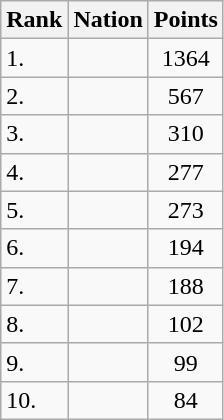<table class="wikitable sortable">
<tr>
<th>Rank</th>
<th>Nation</th>
<th>Points</th>
</tr>
<tr>
<td>1.</td>
<td></td>
<td align=center>1364</td>
</tr>
<tr>
<td>2.</td>
<td></td>
<td align=center>567</td>
</tr>
<tr>
<td>3.</td>
<td></td>
<td align=center>310</td>
</tr>
<tr>
<td>4.</td>
<td></td>
<td align=center>277</td>
</tr>
<tr>
<td>5.</td>
<td></td>
<td align=center>273</td>
</tr>
<tr>
<td>6.</td>
<td></td>
<td align=center>194</td>
</tr>
<tr>
<td>7.</td>
<td></td>
<td align=center>188</td>
</tr>
<tr>
<td>8.</td>
<td></td>
<td align=center>102</td>
</tr>
<tr>
<td>9.</td>
<td></td>
<td align=center>99</td>
</tr>
<tr>
<td>10.</td>
<td></td>
<td align=center>84</td>
</tr>
</table>
